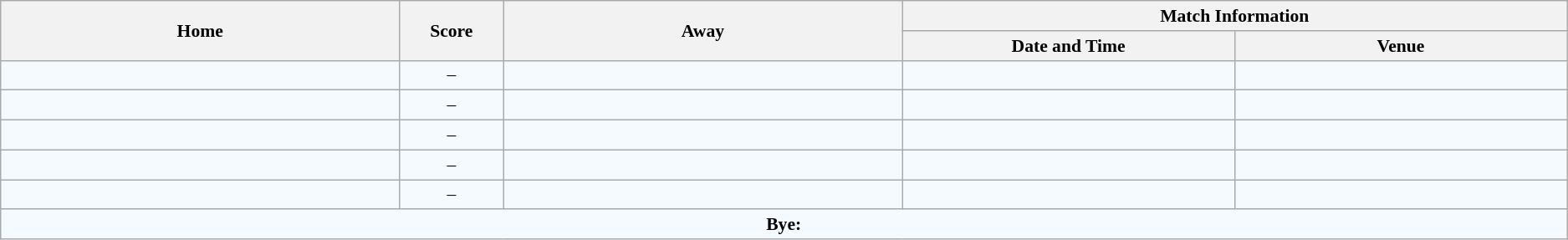<table class="wikitable" style="border-collapse:collapse; font-size:90%; text-align:center;">
<tr>
<th rowspan="2" width="12%">Home</th>
<th rowspan="2" width="3%">Score</th>
<th rowspan="2" width="12%">Away</th>
<th colspan="2">Match Information</th>
</tr>
<tr bgcolor="#EFEFEF">
<th width="10%">Date and Time</th>
<th width="10%">Venue</th>
</tr>
<tr bgcolor="#F5FAFF">
<td align="centre"></td>
<td>–</td>
<td align="centre"></td>
<td></td>
<td></td>
</tr>
<tr bgcolor="#F5FAFF">
<td align="centre"></td>
<td>–</td>
<td align="centre"></td>
<td></td>
<td></td>
</tr>
<tr bgcolor="#F5FAFF">
<td align="centre"></td>
<td>–</td>
<td align="centre"></td>
<td></td>
<td></td>
</tr>
<tr bgcolor="#F5FAFF">
<td align="centre"></td>
<td>–</td>
<td align="centre"></td>
<td></td>
<td></td>
</tr>
<tr bgcolor="#F5FAFF">
<td align="centre"></td>
<td>–</td>
<td align="centre"></td>
<td></td>
<td></td>
</tr>
<tr bgcolor="#F5FAFF">
<td colspan="5" style="text-align:centre;"><strong>Bye:</strong></td>
</tr>
</table>
